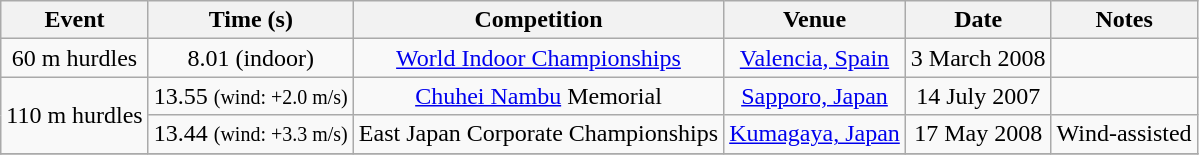<table class="wikitable" style=text-align:center>
<tr>
<th>Event</th>
<th>Time (s)</th>
<th>Competition</th>
<th>Venue</th>
<th>Date</th>
<th>Notes</th>
</tr>
<tr>
<td>60 m hurdles</td>
<td>8.01 (indoor)</td>
<td><a href='#'>World Indoor Championships</a></td>
<td><a href='#'>Valencia, Spain</a></td>
<td>3 March 2008</td>
<td></td>
</tr>
<tr>
<td rowspan=2>110 m hurdles</td>
<td>13.55 <small>(wind: +2.0 m/s)</small></td>
<td><a href='#'>Chuhei Nambu</a> Memorial</td>
<td><a href='#'>Sapporo, Japan</a></td>
<td>14 July 2007</td>
<td></td>
</tr>
<tr>
<td>13.44 <small>(wind: +3.3 m/s)</small></td>
<td>East Japan Corporate Championships</td>
<td><a href='#'>Kumagaya, Japan</a></td>
<td>17 May 2008</td>
<td>Wind-assisted</td>
</tr>
<tr>
</tr>
</table>
